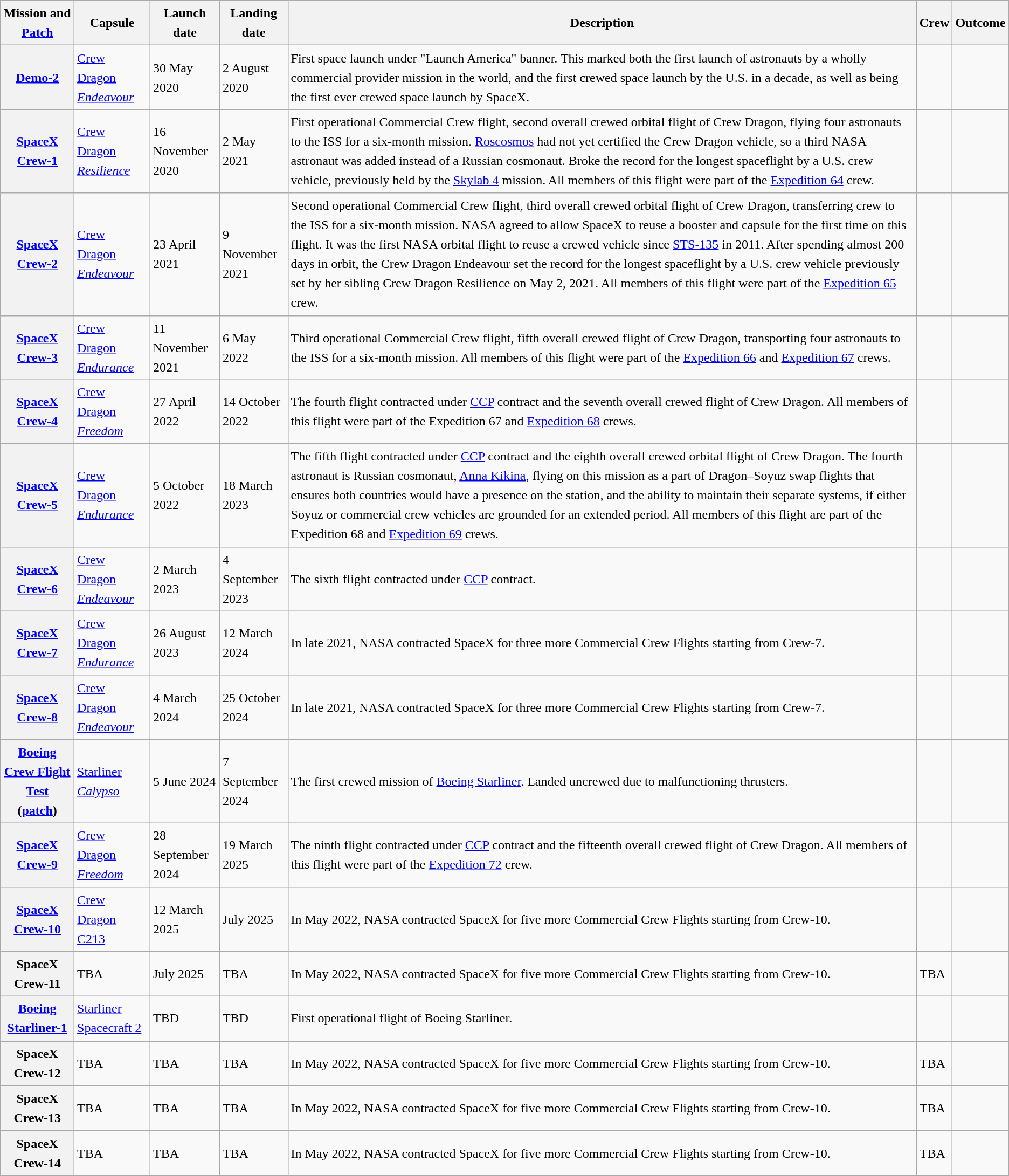<table class="wikitable sortable" style="font-size:0.95; line-height:1.5em;">
<tr>
<th>Mission and <a href='#'>Patch</a></th>
<th>Capsule</th>
<th>Launch date</th>
<th>Landing date</th>
<th>Description</th>
<th>Crew</th>
<th>Outcome</th>
</tr>
<tr>
<th><a href='#'>Demo-2</a> </th>
<td><a href='#'>Crew Dragon <em>Endeavour</em></a></td>
<td>30 May 2020</td>
<td>2 August 2020</td>
<td>First space launch under "Launch America" banner. This marked both the first launch of astronauts by a wholly commercial provider mission in the world, and the first crewed space launch by the U.S. in a decade, as well as being the first ever crewed space launch by SpaceX.</td>
<td></td>
<td></td>
</tr>
<tr>
<th><a href='#'>SpaceX Crew-1</a> </th>
<td><a href='#'>Crew Dragon <em>Resilience</em></a></td>
<td>16 November 2020</td>
<td>2 May 2021</td>
<td>First operational Commercial Crew flight, second overall crewed orbital flight of Crew Dragon, flying four astronauts to the ISS for a six-month mission. <a href='#'>Roscosmos</a> had not yet certified the Crew Dragon vehicle, so a third NASA astronaut was added instead of a Russian cosmonaut. Broke the record for the longest spaceflight by a U.S. crew vehicle, previously held by the <a href='#'>Skylab 4</a> mission. All members of this flight were part of the <a href='#'>Expedition 64</a> crew.</td>
<td></td>
<td></td>
</tr>
<tr>
<th><a href='#'>SpaceX Crew-2</a> </th>
<td><a href='#'>Crew Dragon <em>Endeavour</em></a></td>
<td>23 April 2021</td>
<td>9 November 2021</td>
<td>Second operational Commercial Crew flight, third overall crewed orbital flight of Crew Dragon, transferring crew to the ISS for a six-month mission. NASA agreed to allow SpaceX to reuse a booster and capsule for the first time on this flight. It was the first NASA orbital flight to reuse a crewed vehicle since <a href='#'>STS-135</a> in 2011. After spending almost 200 days in orbit, the Crew Dragon Endeavour set the record for the longest spaceflight by a U.S. crew vehicle previously set by her sibling Crew Dragon Resilience on May 2, 2021. All members of this flight were part of the <a href='#'>Expedition 65</a> crew.</td>
<td></td>
<td></td>
</tr>
<tr>
<th><a href='#'>SpaceX Crew-3</a> </th>
<td><a href='#'>Crew Dragon <em>Endurance</em></a></td>
<td>11 November 2021</td>
<td>6 May 2022</td>
<td>Third operational Commercial Crew flight, fifth overall crewed flight of Crew Dragon, transporting four astronauts to the ISS for a six-month mission. All members of this flight were part of the <a href='#'>Expedition 66</a> and <a href='#'>Expedition 67</a> crews.</td>
<td></td>
<td></td>
</tr>
<tr>
<th><a href='#'>SpaceX Crew-4</a> </th>
<td><a href='#'>Crew Dragon <em>Freedom</em></a></td>
<td>27 April 2022</td>
<td>14 October 2022</td>
<td>The fourth flight contracted under <a href='#'>CCP</a> contract and the seventh overall crewed flight of Crew Dragon. All members of this flight were part of the Expedition 67 and <a href='#'>Expedition 68</a> crews.</td>
<td></td>
<td></td>
</tr>
<tr>
<th><a href='#'>SpaceX Crew-5</a> </th>
<td><a href='#'>Crew Dragon <em>Endurance</em></a></td>
<td>5 October 2022</td>
<td>18 March 2023</td>
<td>The fifth flight contracted under <a href='#'>CCP</a> contract and the eighth overall crewed orbital flight of Crew Dragon. The fourth astronaut is Russian cosmonaut, <a href='#'>Anna Kikina</a>, flying on this mission as a part of Dragon–Soyuz swap flights that ensures both countries would have a presence on the station, and the ability to maintain their separate systems, if either Soyuz or commercial crew vehicles are grounded for an extended period. All members of this flight are part of the Expedition 68 and <a href='#'>Expedition 69</a> crews.</td>
<td></td>
<td></td>
</tr>
<tr>
<th><a href='#'>SpaceX Crew-6</a> </th>
<td><a href='#'>Crew Dragon <em>Endeavour</em></a></td>
<td>2 March 2023</td>
<td>4 September 2023</td>
<td>The sixth flight contracted under <a href='#'>CCP</a> contract.</td>
<td></td>
<td></td>
</tr>
<tr>
<th><a href='#'>SpaceX Crew-7</a> </th>
<td><a href='#'>Crew Dragon <em>Endurance</em></a></td>
<td>26 August 2023</td>
<td>12 March 2024</td>
<td>In late 2021, NASA contracted SpaceX for three more Commercial Crew Flights starting from Crew-7.</td>
<td></td>
<td></td>
</tr>
<tr>
<th><a href='#'>SpaceX Crew-8</a> </th>
<td><a href='#'>Crew Dragon <em>Endeavour</em></a></td>
<td>4 March 2024</td>
<td>25 October 2024</td>
<td>In late 2021, NASA contracted SpaceX for three more Commercial Crew Flights starting from Crew-7.</td>
<td></td>
<td></td>
</tr>
<tr>
<th><a href='#'>Boeing Crew Flight Test</a><br>(<a href='#'>patch</a>)</th>
<td><a href='#'>Starliner <em>Calypso</em></a></td>
<td>5 June 2024</td>
<td>7 September 2024</td>
<td>The first crewed mission of <a href='#'>Boeing Starliner</a>. Landed uncrewed due to malfunctioning thrusters.</td>
<td></td>
<td></td>
</tr>
<tr>
<th><a href='#'>SpaceX Crew-9</a> </th>
<td><a href='#'>Crew Dragon <em>Freedom</em></a></td>
<td>28 September 2024</td>
<td>19 March 2025</td>
<td>The ninth flight contracted under <a href='#'>CCP</a> contract and the fifteenth overall crewed flight of Crew Dragon. All members of this flight were part of the <a href='#'>Expedition 72</a> crew.</td>
<td></td>
<td></td>
</tr>
<tr>
<th><a href='#'>SpaceX Crew-10</a> </th>
<td><a href='#'>Crew Dragon C213</a></td>
<td>12 March 2025</td>
<td>July 2025</td>
<td>In May 2022, NASA contracted SpaceX for five more Commercial Crew Flights starting from Crew-10.</td>
<td></td>
<td></td>
</tr>
<tr>
<th>SpaceX Crew-11</th>
<td>TBA</td>
<td>July 2025</td>
<td>TBA</td>
<td>In May 2022, NASA contracted SpaceX for five more Commercial Crew Flights starting from Crew-10.</td>
<td>TBA</td>
<td></td>
</tr>
<tr>
<th><a href='#'>Boeing Starliner-1</a></th>
<td><a href='#'>Starliner Spacecraft 2</a></td>
<td>TBD</td>
<td>TBD</td>
<td>First operational flight of Boeing Starliner.</td>
<td></td>
<td></td>
</tr>
<tr>
<th>SpaceX Crew-12</th>
<td>TBA</td>
<td>TBA</td>
<td>TBA</td>
<td>In May 2022, NASA contracted SpaceX for five more Commercial Crew Flights starting from Crew-10.</td>
<td>TBA</td>
<td></td>
</tr>
<tr>
<th>SpaceX Crew-13</th>
<td>TBA</td>
<td>TBA</td>
<td>TBA</td>
<td>In May 2022, NASA contracted SpaceX for five more Commercial Crew Flights starting from Crew-10.</td>
<td>TBA</td>
<td></td>
</tr>
<tr>
<th>SpaceX Crew-14</th>
<td>TBA</td>
<td>TBA</td>
<td>TBA</td>
<td>In May 2022, NASA contracted SpaceX for five more Commercial Crew Flights starting from Crew-10.</td>
<td>TBA</td>
<td></td>
</tr>
</table>
